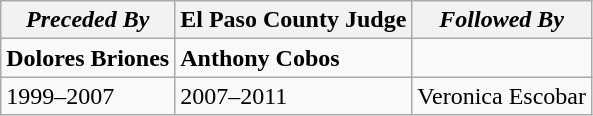<table class="wikitable">
<tr>
<th><em>Preceded By</em></th>
<th><strong>El Paso County Judge</strong></th>
<th><em>Followed By</em></th>
</tr>
<tr>
<td><strong>Dolores Briones</strong></td>
<td><strong>Anthony Cobos</strong></td>
<td></td>
</tr>
<tr>
<td>1999–2007</td>
<td>2007–2011</td>
<td>Veronica Escobar</td>
</tr>
</table>
